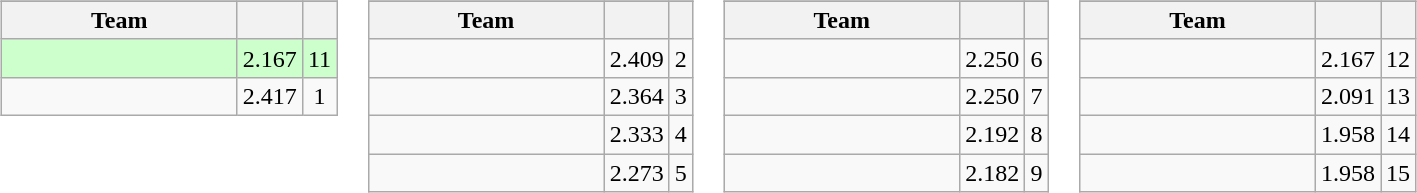<table>
<tr valign=top>
<td><br><table class="wikitable">
<tr>
</tr>
<tr>
<th width=150>Team</th>
<th></th>
<th></th>
</tr>
<tr bgcolor=#ccffcc>
<td></td>
<td align=right>2.167</td>
<td align=center>11</td>
</tr>
<tr>
<td></td>
<td align=right>2.417</td>
<td align=center>1</td>
</tr>
</table>
</td>
<td><br><table class="wikitable">
<tr>
</tr>
<tr>
<th width=150>Team</th>
<th></th>
<th></th>
</tr>
<tr>
<td></td>
<td align=right>2.409</td>
<td align=center>2</td>
</tr>
<tr>
<td></td>
<td align=right>2.364</td>
<td align=center>3</td>
</tr>
<tr>
<td></td>
<td align=right>2.333</td>
<td align=center>4</td>
</tr>
<tr>
<td></td>
<td align=right>2.273</td>
<td align=center>5</td>
</tr>
</table>
</td>
<td><br><table class="wikitable">
<tr>
</tr>
<tr>
<th width=150>Team</th>
<th></th>
<th></th>
</tr>
<tr>
<td></td>
<td align=right>2.250</td>
<td align=center>6</td>
</tr>
<tr>
<td></td>
<td align=right>2.250</td>
<td align=center>7</td>
</tr>
<tr>
<td></td>
<td align=right>2.192</td>
<td align=center>8</td>
</tr>
<tr>
<td></td>
<td align=right>2.182</td>
<td align=center>9</td>
</tr>
</table>
</td>
<td><br><table class="wikitable">
<tr>
</tr>
<tr>
<th width=150>Team</th>
<th></th>
<th></th>
</tr>
<tr>
<td></td>
<td align=right>2.167</td>
<td align=center>12</td>
</tr>
<tr>
<td></td>
<td align=right>2.091</td>
<td align=center>13</td>
</tr>
<tr>
<td></td>
<td align=right>1.958</td>
<td align=center>14</td>
</tr>
<tr>
<td></td>
<td align=right>1.958</td>
<td align=center>15</td>
</tr>
</table>
</td>
</tr>
</table>
